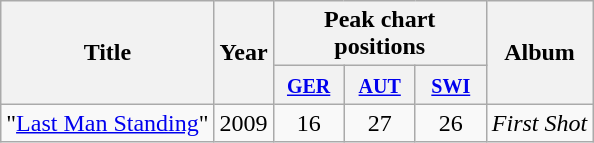<table class="wikitable">
<tr>
<th rowspan="2">Title</th>
<th rowspan="2">Year</th>
<th colspan="3">Peak chart positions</th>
<th rowspan="2">Album</th>
</tr>
<tr>
<th width="40"><small><a href='#'>GER</a></small></th>
<th width="40"><small><a href='#'>AUT</a></small></th>
<th width="40"><small><a href='#'>SWI</a></small></th>
</tr>
<tr>
<td>"<a href='#'>Last Man Standing</a>"</td>
<td>2009</td>
<td align="center">16</td>
<td align="center">27</td>
<td align="center">26</td>
<td><em>First Shot</em></td>
</tr>
</table>
